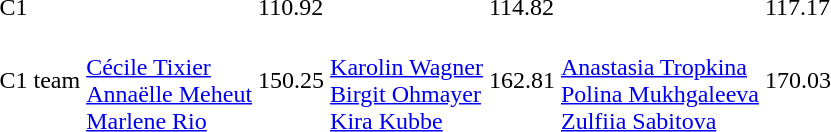<table>
<tr>
<td>C1</td>
<td></td>
<td>110.92</td>
<td></td>
<td>114.82</td>
<td></td>
<td>117.17</td>
</tr>
<tr>
<td>C1 team</td>
<td><br><a href='#'>Cécile Tixier</a><br><a href='#'>Annaëlle Meheut</a><br><a href='#'>Marlene Rio</a></td>
<td>150.25</td>
<td><br><a href='#'>Karolin Wagner</a><br><a href='#'>Birgit Ohmayer</a><br><a href='#'>Kira Kubbe</a></td>
<td>162.81</td>
<td><br><a href='#'>Anastasia Tropkina</a><br><a href='#'>Polina Mukhgaleeva</a><br><a href='#'>Zulfiia Sabitova</a></td>
<td>170.03</td>
</tr>
</table>
